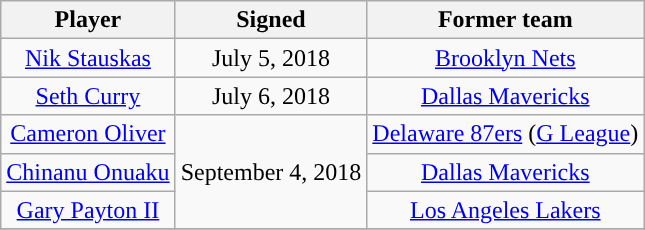<table class="wikitable sortable sortable" style="text-align: center">
<tr>
<th>Player</th>
<th>Signed</th>
<th>Former team</th>
</tr>
<tr style="text-align: center">
<td><a href='#'>Nik Stauskas</a></td>
<td>July 5, 2018</td>
<td><a href='#'>Brooklyn Nets</a></td>
</tr>
<tr style="text-align: center">
<td><a href='#'>Seth Curry</a></td>
<td>July 6, 2018</td>
<td><a href='#'>Dallas Mavericks</a></td>
</tr>
<tr>
<td><a href='#'>Cameron Oliver</a></td>
<td rowspan=3>September 4, 2018</td>
<td><a href='#'>Delaware 87ers</a> (<a href='#'>G League</a>)</td>
</tr>
<tr>
<td><a href='#'>Chinanu Onuaku</a></td>
<td><a href='#'>Dallas Mavericks</a></td>
</tr>
<tr>
<td><a href='#'>Gary Payton II</a></td>
<td><a href='#'>Los Angeles Lakers</a></td>
</tr>
<tr>
</tr>
</table>
